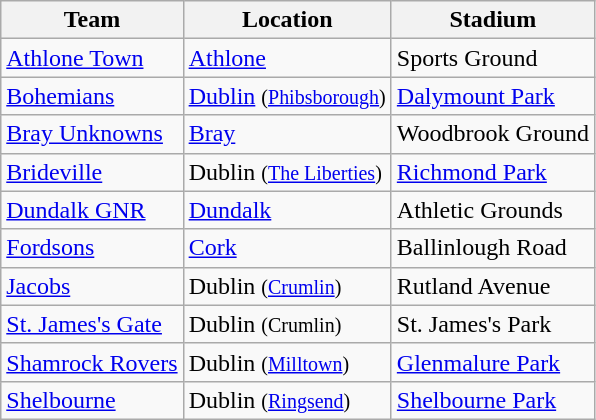<table class="wikitable sortable">
<tr>
<th>Team</th>
<th>Location</th>
<th>Stadium</th>
</tr>
<tr>
<td><a href='#'>Athlone Town</a></td>
<td><a href='#'>Athlone</a></td>
<td>Sports Ground</td>
</tr>
<tr>
<td><a href='#'>Bohemians</a></td>
<td><a href='#'>Dublin</a> <small>(<a href='#'>Phibsborough</a>)</small></td>
<td><a href='#'>Dalymount Park</a></td>
</tr>
<tr>
<td><a href='#'>Bray Unknowns</a></td>
<td><a href='#'>Bray</a></td>
<td>Woodbrook Ground</td>
</tr>
<tr>
<td><a href='#'>Brideville</a></td>
<td>Dublin <small>(<a href='#'>The Liberties</a>)</small></td>
<td><a href='#'>Richmond Park</a></td>
</tr>
<tr>
<td><a href='#'>Dundalk GNR</a></td>
<td><a href='#'>Dundalk</a></td>
<td>Athletic Grounds</td>
</tr>
<tr>
<td><a href='#'>Fordsons</a></td>
<td><a href='#'>Cork</a></td>
<td>Ballinlough Road</td>
</tr>
<tr>
<td><a href='#'>Jacobs</a></td>
<td>Dublin <small>(<a href='#'>Crumlin</a>)</small></td>
<td>Rutland Avenue</td>
</tr>
<tr>
<td><a href='#'>St. James's Gate</a></td>
<td>Dublin <small>(Crumlin)</small></td>
<td>St. James's Park</td>
</tr>
<tr>
<td><a href='#'>Shamrock Rovers</a></td>
<td>Dublin <small>(<a href='#'>Milltown</a>)</small></td>
<td><a href='#'>Glenmalure Park</a></td>
</tr>
<tr>
<td><a href='#'>Shelbourne</a></td>
<td>Dublin <small>(<a href='#'>Ringsend</a>)</small></td>
<td><a href='#'>Shelbourne Park</a></td>
</tr>
</table>
